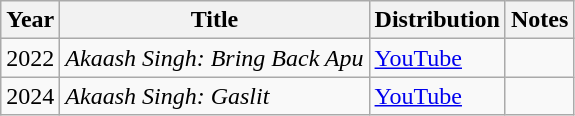<table class="wikitable">
<tr>
<th>Year</th>
<th>Title</th>
<th>Distribution</th>
<th>Notes</th>
</tr>
<tr>
<td>2022</td>
<td><em>Akaash Singh: Bring Back Apu</em></td>
<td><a href='#'>YouTube</a></td>
</tr>
<tr>
<td>2024</td>
<td><em>Akaash Singh: Gaslit</em></td>
<td><a href='#'>YouTube</a></td>
<td></td>
</tr>
</table>
